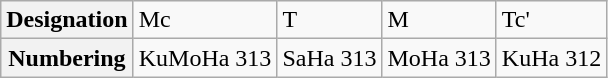<table class="wikitable">
<tr>
<th>Designation</th>
<td>Mc</td>
<td>T</td>
<td>M</td>
<td>Tc'</td>
</tr>
<tr>
<th>Numbering</th>
<td>KuMoHa 313</td>
<td>SaHa 313</td>
<td>MoHa 313</td>
<td>KuHa 312</td>
</tr>
</table>
